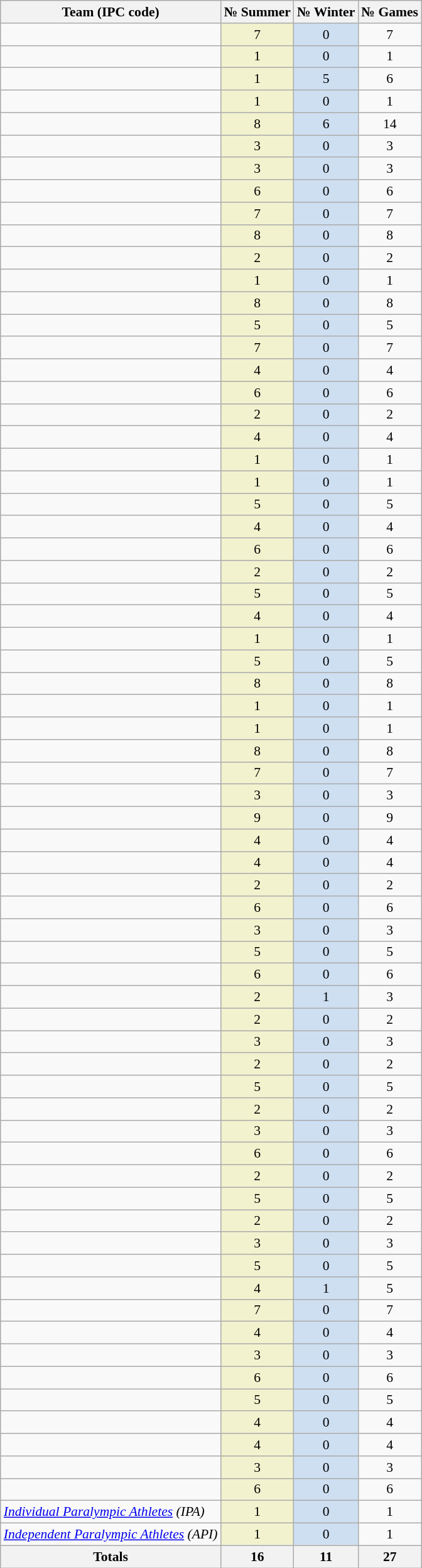<table class="wikitable sortable" style="margin-top:0; text-align:center; font-size:90%;">
<tr>
<th>Team (IPC code)</th>
<th>№ Summer</th>
<th>№ Winter</th>
<th>№ Games</th>
</tr>
<tr>
<td align=left></td>
<td style="background:#f2f2ce;">7</td>
<td style="background:#cedff2;">0</td>
<td>7</td>
</tr>
<tr>
<td align=left></td>
<td style="background:#f2f2ce;">1</td>
<td style="background:#cedff2;">0</td>
<td>1</td>
</tr>
<tr>
<td align=left></td>
<td style="background:#f2f2ce;">1</td>
<td style="background:#cedff2;">5</td>
<td>6</td>
</tr>
<tr>
<td align=left></td>
<td style="background:#f2f2ce;">1</td>
<td style="background:#cedff2;">0</td>
<td>1</td>
</tr>
<tr>
<td align=left></td>
<td style="background:#f2f2ce;">8</td>
<td style="background:#cedff2;">6</td>
<td>14</td>
</tr>
<tr>
<td align=left></td>
<td style="background:#f2f2ce;">3</td>
<td style="background:#cedff2;">0</td>
<td>3</td>
</tr>
<tr>
<td align=left></td>
<td style="background:#f2f2ce;">3</td>
<td style="background:#cedff2;">0</td>
<td>3</td>
</tr>
<tr>
<td align=left></td>
<td style="background:#f2f2ce;">6</td>
<td style="background:#cedff2;">0</td>
<td>6</td>
</tr>
<tr>
<td align=left></td>
<td style="background:#f2f2ce;">7</td>
<td style="background:#cedff2;">0</td>
<td>7</td>
</tr>
<tr>
<td align=left></td>
<td style="background:#f2f2ce;">8</td>
<td style="background:#cedff2;">0</td>
<td>8</td>
</tr>
<tr>
<td align=left></td>
<td style="background:#f2f2ce;">2</td>
<td style="background:#cedff2;">0</td>
<td>2</td>
</tr>
<tr>
<td align=left></td>
<td style="background:#f2f2ce;">1</td>
<td style="background:#cedff2;">0</td>
<td>1</td>
</tr>
<tr>
<td align=left></td>
<td style="background:#f2f2ce;">8</td>
<td style="background:#cedff2;">0</td>
<td>8</td>
</tr>
<tr>
<td align=left></td>
<td style="background:#f2f2ce;">5</td>
<td style="background:#cedff2;">0</td>
<td>5</td>
</tr>
<tr>
<td align=left></td>
<td style="background:#f2f2ce;">7</td>
<td style="background:#cedff2;">0</td>
<td>7</td>
</tr>
<tr>
<td align=left></td>
<td style="background:#f2f2ce;">4</td>
<td style="background:#cedff2;">0</td>
<td>4</td>
</tr>
<tr>
<td align=left></td>
<td style="background:#f2f2ce;">6</td>
<td style="background:#cedff2;">0</td>
<td>6</td>
</tr>
<tr>
<td align=left></td>
<td style="background:#f2f2ce;">2</td>
<td style="background:#cedff2;">0</td>
<td>2</td>
</tr>
<tr>
<td align=left></td>
<td style="background:#f2f2ce;">4</td>
<td style="background:#cedff2;">0</td>
<td>4</td>
</tr>
<tr>
<td align=left></td>
<td style="background:#f2f2ce;">1</td>
<td style="background:#cedff2;">0</td>
<td>1</td>
</tr>
<tr>
<td align=left></td>
<td style="background:#f2f2ce;">1</td>
<td style="background:#cedff2;">0</td>
<td>1</td>
</tr>
<tr>
<td align=left></td>
<td style="background:#f2f2ce;">5</td>
<td style="background:#cedff2;">0</td>
<td>5</td>
</tr>
<tr>
<td align=left></td>
<td style="background:#f2f2ce;">4</td>
<td style="background:#cedff2;">0</td>
<td>4</td>
</tr>
<tr>
<td align=left></td>
<td style="background:#f2f2ce;">6</td>
<td style="background:#cedff2;">0</td>
<td>6</td>
</tr>
<tr>
<td align=left></td>
<td style="background:#f2f2ce;">2</td>
<td style="background:#cedff2;">0</td>
<td>2</td>
</tr>
<tr>
<td align=left></td>
<td style="background:#f2f2ce;">5</td>
<td style="background:#cedff2;">0</td>
<td>5</td>
</tr>
<tr>
<td align=left></td>
<td style="background:#f2f2ce;">4</td>
<td style="background:#cedff2;">0</td>
<td>4</td>
</tr>
<tr>
<td align=left></td>
<td style="background:#f2f2ce;">1</td>
<td style="background:#cedff2;">0</td>
<td>1</td>
</tr>
<tr>
<td align=left></td>
<td style="background:#f2f2ce;">5</td>
<td style="background:#cedff2;">0</td>
<td>5</td>
</tr>
<tr>
<td align=left></td>
<td style="background:#f2f2ce;">8</td>
<td style="background:#cedff2;">0</td>
<td>8</td>
</tr>
<tr>
<td align=left></td>
<td style="background:#f2f2ce;">1</td>
<td style="background:#cedff2;">0</td>
<td>1</td>
</tr>
<tr>
<td align=left></td>
<td style="background:#f2f2ce;">1</td>
<td style="background:#cedff2;">0</td>
<td>1</td>
</tr>
<tr>
<td align=left></td>
<td style="background:#f2f2ce;">8</td>
<td style="background:#cedff2;">0</td>
<td>8</td>
</tr>
<tr>
<td align=left></td>
<td style="background:#f2f2ce;">7</td>
<td style="background:#cedff2;">0</td>
<td>7</td>
</tr>
<tr>
<td align=left></td>
<td style="background:#f2f2ce;">3</td>
<td style="background:#cedff2;">0</td>
<td>3</td>
</tr>
<tr>
<td align=left></td>
<td style="background:#f2f2ce;">9</td>
<td style="background:#cedff2;">0</td>
<td>9</td>
</tr>
<tr>
<td align=left></td>
<td style="background:#f2f2ce;">4</td>
<td style="background:#cedff2;">0</td>
<td>4</td>
</tr>
<tr>
<td align=left></td>
<td style="background:#f2f2ce;">4</td>
<td style="background:#cedff2;">0</td>
<td>4</td>
</tr>
<tr>
<td align=left></td>
<td style="background:#f2f2ce;">2</td>
<td style="background:#cedff2;">0</td>
<td>2</td>
</tr>
<tr>
<td align=left></td>
<td style="background:#f2f2ce;">6</td>
<td style="background:#cedff2;">0</td>
<td>6</td>
</tr>
<tr>
<td align=left></td>
<td style="background:#f2f2ce;">3</td>
<td style="background:#cedff2;">0</td>
<td>3</td>
</tr>
<tr>
<td align=left></td>
<td style="background:#f2f2ce;">5</td>
<td style="background:#cedff2;">0</td>
<td>5</td>
</tr>
<tr>
<td align=left></td>
<td style="background:#f2f2ce;">6</td>
<td style="background:#cedff2;">0</td>
<td>6</td>
</tr>
<tr>
<td align=left></td>
<td style="background:#f2f2ce;">2</td>
<td style="background:#cedff2;">1</td>
<td>3</td>
</tr>
<tr>
<td align=left></td>
<td style="background:#f2f2ce;">2</td>
<td style="background:#cedff2;">0</td>
<td>2</td>
</tr>
<tr>
<td align=left></td>
<td style="background:#f2f2ce;">3</td>
<td style="background:#cedff2;">0</td>
<td>3</td>
</tr>
<tr>
<td align=left></td>
<td style="background:#f2f2ce;">2</td>
<td style="background:#cedff2;">0</td>
<td>2</td>
</tr>
<tr>
<td align=left></td>
<td style="background:#f2f2ce;">5</td>
<td style="background:#cedff2;">0</td>
<td>5</td>
</tr>
<tr>
<td align=left></td>
<td style="background:#f2f2ce;">2</td>
<td style="background:#cedff2;">0</td>
<td>2</td>
</tr>
<tr>
<td align=left></td>
<td style="background:#f2f2ce;">3</td>
<td style="background:#cedff2;">0</td>
<td>3</td>
</tr>
<tr>
<td align=left></td>
<td style="background:#f2f2ce;">6</td>
<td style="background:#cedff2;">0</td>
<td>6</td>
</tr>
<tr>
<td align=left></td>
<td style="background:#f2f2ce;">2</td>
<td style="background:#cedff2;">0</td>
<td>2</td>
</tr>
<tr>
<td align=left></td>
<td style="background:#f2f2ce;">5</td>
<td style="background:#cedff2;">0</td>
<td>5</td>
</tr>
<tr>
<td align=left></td>
<td style="background:#f2f2ce;">2</td>
<td style="background:#cedff2;">0</td>
<td>2</td>
</tr>
<tr>
<td align=left></td>
<td style="background:#f2f2ce;">3</td>
<td style="background:#cedff2;">0</td>
<td>3</td>
</tr>
<tr>
<td align=left></td>
<td style="background:#f2f2ce;">5</td>
<td style="background:#cedff2;">0</td>
<td>5</td>
</tr>
<tr>
<td align=left></td>
<td style="background:#f2f2ce;">4</td>
<td style="background:#cedff2;">1</td>
<td>5</td>
</tr>
<tr>
<td align=left></td>
<td style="background:#f2f2ce;">7</td>
<td style="background:#cedff2;">0</td>
<td>7</td>
</tr>
<tr>
<td align=left></td>
<td style="background:#f2f2ce;">4</td>
<td style="background:#cedff2;">0</td>
<td>4</td>
</tr>
<tr>
<td align=left></td>
<td style="background:#f2f2ce;">3</td>
<td style="background:#cedff2;">0</td>
<td>3</td>
</tr>
<tr>
<td align=left></td>
<td style="background:#f2f2ce;">6</td>
<td style="background:#cedff2;">0</td>
<td>6</td>
</tr>
<tr>
<td align=left></td>
<td style="background:#f2f2ce;">5</td>
<td style="background:#cedff2;">0</td>
<td>5</td>
</tr>
<tr>
<td align=left></td>
<td style="background:#f2f2ce;">4</td>
<td style="background:#cedff2;">0</td>
<td>4</td>
</tr>
<tr>
<td align=left></td>
<td style="background:#f2f2ce;">4</td>
<td style="background:#cedff2;">0</td>
<td>4</td>
</tr>
<tr>
<td align=left></td>
<td style="background:#f2f2ce;">3</td>
<td style="background:#cedff2;">0</td>
<td>3</td>
</tr>
<tr>
<td align=left></td>
<td style="background:#f2f2ce;">6</td>
<td style="background:#cedff2;">0</td>
<td>6</td>
</tr>
<tr>
<td align=left> <em><a href='#'>Individual Paralympic Athletes</a> (IPA)</em></td>
<td style="background:#f2f2ce;">1</td>
<td style="background:#cedff2;">0</td>
<td>1</td>
</tr>
<tr>
<td align=left> <em><a href='#'>Independent Paralympic Athletes</a> (API)</em></td>
<td style="background:#f2f2ce;">1</td>
<td style="background:#cedff2;">0</td>
<td>1</td>
</tr>
<tr class="sortbottom">
<th>Totals</th>
<th>16</th>
<th>11</th>
<th>27</th>
</tr>
</table>
